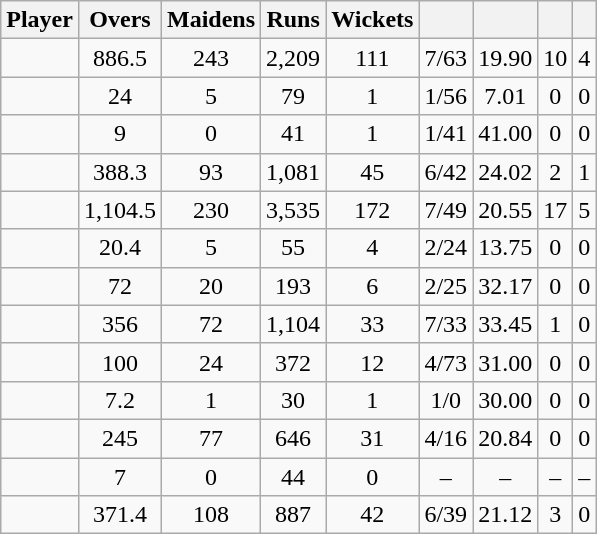<table class="wikitable sortable" style="text-align:center">
<tr>
<th>Player</th>
<th>Overs</th>
<th>Maidens</th>
<th>Runs</th>
<th>Wickets</th>
<th><br></th>
<th></th>
<th></th>
<th></th>
</tr>
<tr>
<td align="left"></td>
<td>886.5</td>
<td>243</td>
<td>2,209</td>
<td>111</td>
<td>7/63</td>
<td>19.90</td>
<td>10</td>
<td>4</td>
</tr>
<tr>
<td align="left"></td>
<td>24</td>
<td>5</td>
<td>79</td>
<td>1</td>
<td>1/56</td>
<td>7.01</td>
<td>0</td>
<td>0</td>
</tr>
<tr>
<td align="left"></td>
<td>9</td>
<td>0</td>
<td>41</td>
<td>1</td>
<td>1/41</td>
<td>41.00</td>
<td>0</td>
<td>0</td>
</tr>
<tr>
<td align="left"></td>
<td>388.3</td>
<td>93</td>
<td>1,081</td>
<td>45</td>
<td>6/42</td>
<td>24.02</td>
<td>2</td>
<td>1</td>
</tr>
<tr>
<td align="left"></td>
<td>1,104.5</td>
<td>230</td>
<td>3,535</td>
<td>172</td>
<td>7/49</td>
<td>20.55</td>
<td>17</td>
<td>5</td>
</tr>
<tr>
<td align="left"></td>
<td>20.4</td>
<td>5</td>
<td>55</td>
<td>4</td>
<td>2/24</td>
<td>13.75</td>
<td>0</td>
<td>0</td>
</tr>
<tr>
<td align="left"></td>
<td>72</td>
<td>20</td>
<td>193</td>
<td>6</td>
<td>2/25</td>
<td>32.17</td>
<td>0</td>
<td>0</td>
</tr>
<tr>
<td align="left"></td>
<td>356</td>
<td>72</td>
<td>1,104</td>
<td>33</td>
<td>7/33</td>
<td>33.45</td>
<td>1</td>
<td>0</td>
</tr>
<tr>
<td align="left"></td>
<td>100</td>
<td>24</td>
<td>372</td>
<td>12</td>
<td>4/73</td>
<td>31.00</td>
<td>0</td>
<td>0</td>
</tr>
<tr>
<td align="left"></td>
<td>7.2</td>
<td>1</td>
<td>30</td>
<td>1</td>
<td>1/0</td>
<td>30.00</td>
<td>0</td>
<td>0</td>
</tr>
<tr>
<td align="left"></td>
<td>245</td>
<td>77</td>
<td>646</td>
<td>31</td>
<td>4/16</td>
<td>20.84</td>
<td>0</td>
<td>0</td>
</tr>
<tr>
<td align="left"></td>
<td>7</td>
<td>0</td>
<td>44</td>
<td>0</td>
<td>–</td>
<td>–</td>
<td>–</td>
<td>–</td>
</tr>
<tr>
<td align="left"></td>
<td>371.4</td>
<td>108</td>
<td>887</td>
<td>42</td>
<td>6/39</td>
<td>21.12</td>
<td>3</td>
<td>0</td>
</tr>
</table>
